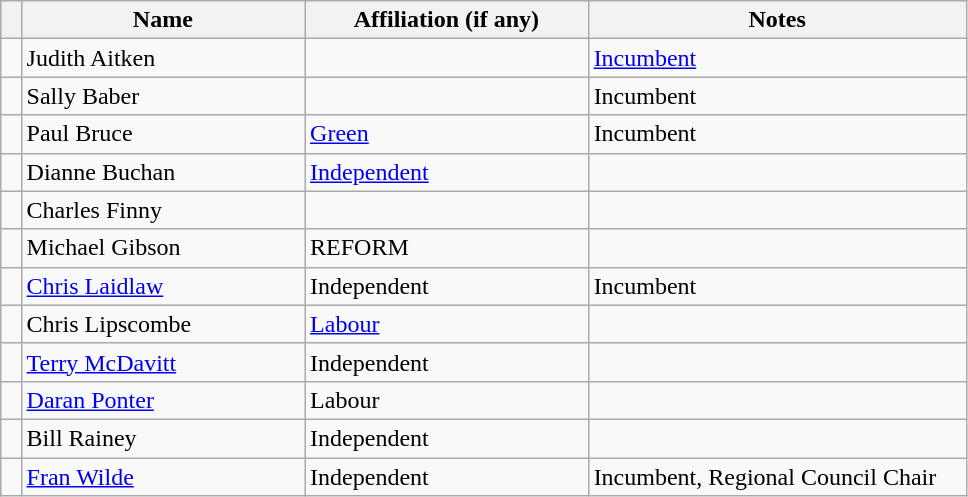<table class="wikitable" width="51%">
<tr>
<th width="1%"></th>
<th width="15%">Name</th>
<th width="15%">Affiliation (if any)</th>
<th width="20%">Notes</th>
</tr>
<tr>
<td></td>
<td>Judith Aitken</td>
<td></td>
<td><a href='#'>Incumbent</a></td>
</tr>
<tr>
<td></td>
<td>Sally Baber</td>
<td></td>
<td>Incumbent</td>
</tr>
<tr>
<td bgcolor=></td>
<td>Paul Bruce</td>
<td><a href='#'>Green</a></td>
<td>Incumbent</td>
</tr>
<tr>
<td bgcolor=></td>
<td>Dianne Buchan</td>
<td><a href='#'>Independent</a></td>
<td></td>
</tr>
<tr>
<td></td>
<td>Charles Finny</td>
<td></td>
<td></td>
</tr>
<tr>
<td></td>
<td>Michael Gibson</td>
<td>REFORM</td>
<td></td>
</tr>
<tr>
<td bgcolor=></td>
<td><a href='#'>Chris Laidlaw</a></td>
<td>Independent</td>
<td>Incumbent</td>
</tr>
<tr>
<td bgcolor=></td>
<td>Chris Lipscombe</td>
<td><a href='#'>Labour</a></td>
<td></td>
</tr>
<tr>
<td bgcolor=></td>
<td><a href='#'>Terry McDavitt</a></td>
<td>Independent</td>
<td></td>
</tr>
<tr>
<td bgcolor=></td>
<td><a href='#'>Daran Ponter</a></td>
<td>Labour</td>
<td></td>
</tr>
<tr>
<td bgcolor=></td>
<td>Bill Rainey</td>
<td>Independent</td>
<td></td>
</tr>
<tr>
<td bgcolor=></td>
<td><a href='#'>Fran Wilde</a></td>
<td>Independent</td>
<td>Incumbent, Regional Council Chair</td>
</tr>
</table>
